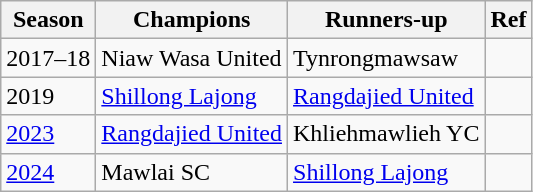<table class="wikitable sortable" style="text-align: left;">
<tr>
<th>Season</th>
<th>Champions</th>
<th>Runners-up</th>
<th>Ref</th>
</tr>
<tr>
<td>2017–18</td>
<td>Niaw Wasa United</td>
<td>Tynrongmawsaw</td>
<td></td>
</tr>
<tr>
<td>2019</td>
<td><a href='#'>Shillong Lajong</a></td>
<td><a href='#'>Rangdajied United</a></td>
<td></td>
</tr>
<tr>
<td><a href='#'>2023</a></td>
<td><a href='#'>Rangdajied United</a></td>
<td>Khliehmawlieh YC</td>
<td></td>
</tr>
<tr>
<td><a href='#'>2024</a></td>
<td>Mawlai SC</td>
<td><a href='#'>Shillong Lajong</a></td>
<td></td>
</tr>
</table>
